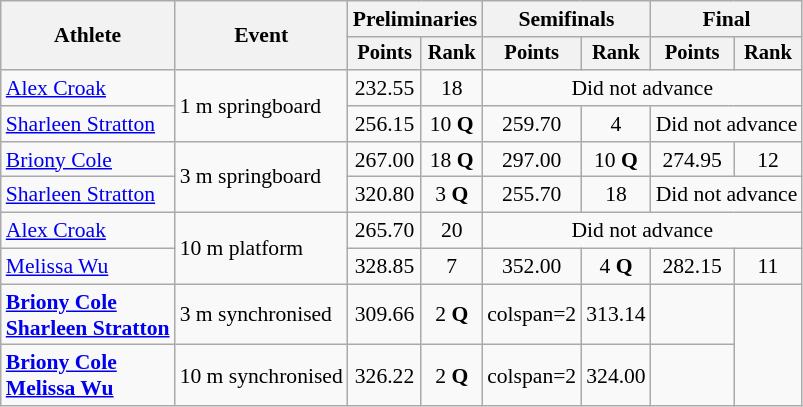<table class="wikitable" style="text-align:center; font-size:90%">
<tr>
<th rowspan=2>Athlete</th>
<th rowspan=2>Event</th>
<th colspan=2>Preliminaries</th>
<th colspan=2>Semifinals</th>
<th colspan=2>Final</th>
</tr>
<tr style="font-size:95%">
<th>Points</th>
<th>Rank</th>
<th>Points</th>
<th>Rank</th>
<th>Points</th>
<th>Rank</th>
</tr>
<tr>
<td align=left><a href='#'>Alex Croak</a></td>
<td align=left rowspan=2>1 m springboard</td>
<td>232.55</td>
<td>18</td>
<td colspan=4>Did not advance</td>
</tr>
<tr>
<td align=left><a href='#'>Sharleen Stratton</a></td>
<td>256.15</td>
<td>10 <strong>Q</strong></td>
<td>259.70</td>
<td>4</td>
<td colspan=2>Did not advance</td>
</tr>
<tr>
<td align=left><a href='#'>Briony Cole</a></td>
<td align=left rowspan=2>3 m springboard</td>
<td>267.00</td>
<td>18 <strong>Q</strong></td>
<td>297.00</td>
<td>10 <strong>Q</strong></td>
<td>274.95</td>
<td>12</td>
</tr>
<tr>
<td align=left><a href='#'>Sharleen Stratton</a></td>
<td>320.80</td>
<td>3 <strong>Q</strong></td>
<td>255.70</td>
<td>18</td>
<td colspan=2>Did not advance</td>
</tr>
<tr>
<td align=left><a href='#'>Alex Croak</a></td>
<td align=left rowspan=2>10 m platform</td>
<td>265.70</td>
<td>20</td>
<td colspan=4>Did not advance</td>
</tr>
<tr>
<td align=left><a href='#'>Melissa Wu</a></td>
<td>328.85</td>
<td>7</td>
<td>352.00</td>
<td>4 <strong>Q</strong></td>
<td>282.15</td>
<td>11</td>
</tr>
<tr>
<td align=left><strong><a href='#'>Briony Cole</a><br><a href='#'>Sharleen Stratton</a></strong></td>
<td align=left>3 m synchronised</td>
<td>309.66</td>
<td>2 <strong>Q</strong></td>
<td>colspan=2 </td>
<td>313.14</td>
<td></td>
</tr>
<tr>
<td align=left><strong><a href='#'>Briony Cole</a><br><a href='#'>Melissa Wu</a></strong></td>
<td align=left>10 m synchronised</td>
<td>326.22</td>
<td>2 <strong>Q</strong></td>
<td>colspan=2 </td>
<td>324.00</td>
<td></td>
</tr>
</table>
